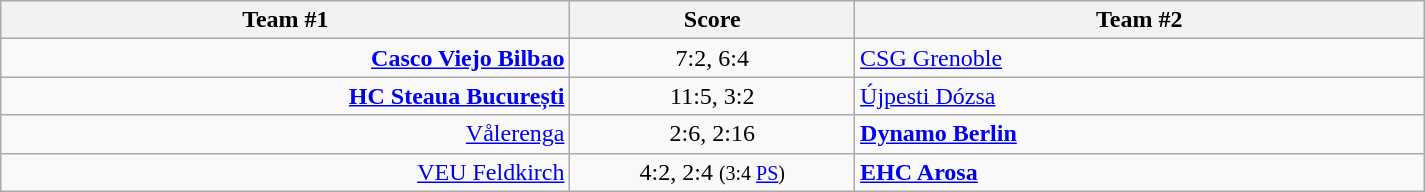<table class="wikitable" style="text-align: center;">
<tr>
<th width=22%>Team #1</th>
<th width=11%>Score</th>
<th width=22%>Team #2</th>
</tr>
<tr>
<td style="text-align: right;"><strong><a href='#'>Casco Viejo Bilbao</a></strong> </td>
<td>7:2, 6:4</td>
<td style="text-align: left;"> <a href='#'>CSG Grenoble</a></td>
</tr>
<tr>
<td style="text-align: right;"><strong><a href='#'>HC Steaua București</a></strong> </td>
<td>11:5, 3:2</td>
<td style="text-align: left;"> <a href='#'>Újpesti Dózsa</a></td>
</tr>
<tr>
<td style="text-align: right;"><a href='#'>Vålerenga</a> </td>
<td>2:6, 2:16</td>
<td style="text-align: left;"> <strong><a href='#'>Dynamo Berlin</a></strong></td>
</tr>
<tr>
<td style="text-align: right;"><a href='#'>VEU Feldkirch</a> </td>
<td>4:2, 2:4  <small>(3:4 <a href='#'>PS</a>)</small></td>
<td style="text-align: left;"> <strong><a href='#'>EHC Arosa</a></strong></td>
</tr>
</table>
